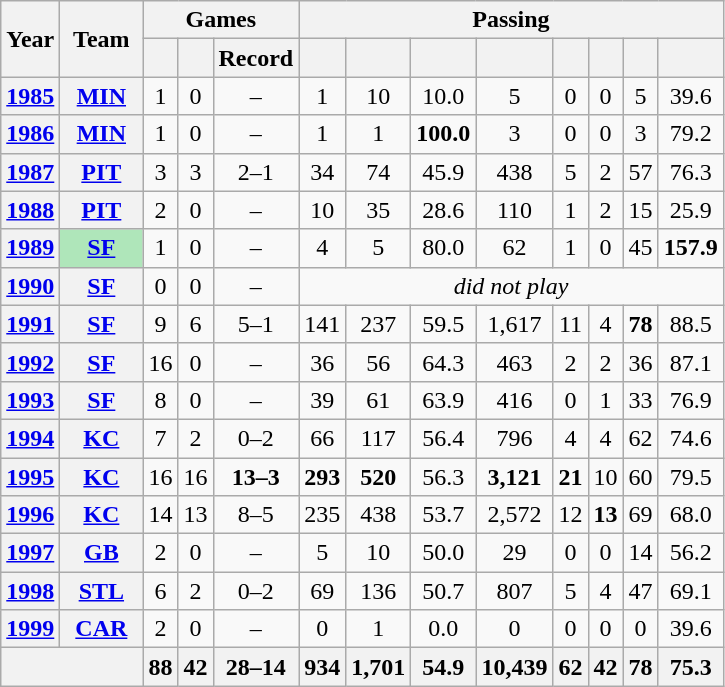<table class= "wikitable" style="text-align:center;">
<tr>
<th rowspan="2">Year</th>
<th rowspan="2">Team</th>
<th colspan="3">Games</th>
<th colspan="8">Passing</th>
</tr>
<tr>
<th></th>
<th></th>
<th>Record</th>
<th></th>
<th></th>
<th></th>
<th></th>
<th></th>
<th></th>
<th></th>
<th></th>
</tr>
<tr>
<th><a href='#'>1985</a></th>
<th><a href='#'>MIN</a></th>
<td>1</td>
<td>0</td>
<td>–</td>
<td>1</td>
<td>10</td>
<td>10.0</td>
<td>5</td>
<td>0</td>
<td>0</td>
<td>5</td>
<td>39.6</td>
</tr>
<tr>
<th><a href='#'>1986</a></th>
<th><a href='#'>MIN</a></th>
<td>1</td>
<td>0</td>
<td>–</td>
<td>1</td>
<td>1</td>
<td><strong>100.0</strong></td>
<td>3</td>
<td>0</td>
<td>0</td>
<td>3</td>
<td>79.2</td>
</tr>
<tr>
<th><a href='#'>1987</a></th>
<th><a href='#'>PIT</a></th>
<td>3</td>
<td>3</td>
<td>2–1</td>
<td>34</td>
<td>74</td>
<td>45.9</td>
<td>438</td>
<td>5</td>
<td>2</td>
<td>57</td>
<td>76.3</td>
</tr>
<tr>
<th><a href='#'>1988</a></th>
<th><a href='#'>PIT</a></th>
<td>2</td>
<td>0</td>
<td>–</td>
<td>10</td>
<td>35</td>
<td>28.6</td>
<td>110</td>
<td>1</td>
<td>2</td>
<td>15</td>
<td>25.9</td>
</tr>
<tr>
<th><a href='#'>1989</a></th>
<th style="background:#afe6ba; width:3em;"><a href='#'>SF</a></th>
<td>1</td>
<td>0</td>
<td>–</td>
<td>4</td>
<td>5</td>
<td>80.0</td>
<td>62</td>
<td>1</td>
<td>0</td>
<td>45</td>
<td><strong>157.9</strong></td>
</tr>
<tr>
<th><a href='#'>1990</a></th>
<th><a href='#'>SF</a></th>
<td>0</td>
<td>0</td>
<td>–</td>
<td colspan="8"><em>did not play</em></td>
</tr>
<tr>
<th><a href='#'>1991</a></th>
<th><a href='#'>SF</a></th>
<td>9</td>
<td>6</td>
<td>5–1</td>
<td>141</td>
<td>237</td>
<td>59.5</td>
<td>1,617</td>
<td>11</td>
<td>4</td>
<td><strong>78</strong></td>
<td>88.5</td>
</tr>
<tr>
<th><a href='#'>1992</a></th>
<th><a href='#'>SF</a></th>
<td>16</td>
<td>0</td>
<td>–</td>
<td>36</td>
<td>56</td>
<td>64.3</td>
<td>463</td>
<td>2</td>
<td>2</td>
<td>36</td>
<td>87.1</td>
</tr>
<tr>
<th><a href='#'>1993</a></th>
<th><a href='#'>SF</a></th>
<td>8</td>
<td>0</td>
<td>–</td>
<td>39</td>
<td>61</td>
<td>63.9</td>
<td>416</td>
<td>0</td>
<td>1</td>
<td>33</td>
<td>76.9</td>
</tr>
<tr>
<th><a href='#'>1994</a></th>
<th><a href='#'>KC</a></th>
<td>7</td>
<td>2</td>
<td>0–2</td>
<td>66</td>
<td>117</td>
<td>56.4</td>
<td>796</td>
<td>4</td>
<td>4</td>
<td>62</td>
<td>74.6</td>
</tr>
<tr>
<th><a href='#'>1995</a></th>
<th><a href='#'>KC</a></th>
<td>16</td>
<td>16</td>
<td><strong>13–3</strong></td>
<td><strong>293</strong></td>
<td><strong>520</strong></td>
<td>56.3</td>
<td><strong>3,121</strong></td>
<td><strong>21</strong></td>
<td>10</td>
<td>60</td>
<td>79.5</td>
</tr>
<tr>
<th><a href='#'>1996</a></th>
<th><a href='#'>KC</a></th>
<td>14</td>
<td>13</td>
<td>8–5</td>
<td>235</td>
<td>438</td>
<td>53.7</td>
<td>2,572</td>
<td>12</td>
<td><strong>13</strong></td>
<td>69</td>
<td>68.0</td>
</tr>
<tr>
<th><a href='#'>1997</a></th>
<th><a href='#'>GB</a></th>
<td>2</td>
<td>0</td>
<td>–</td>
<td>5</td>
<td>10</td>
<td>50.0</td>
<td>29</td>
<td>0</td>
<td>0</td>
<td>14</td>
<td>56.2</td>
</tr>
<tr>
<th><a href='#'>1998</a></th>
<th><a href='#'>STL</a></th>
<td>6</td>
<td>2</td>
<td>0–2</td>
<td>69</td>
<td>136</td>
<td>50.7</td>
<td>807</td>
<td>5</td>
<td>4</td>
<td>47</td>
<td>69.1</td>
</tr>
<tr>
<th><a href='#'>1999</a></th>
<th><a href='#'>CAR</a></th>
<td>2</td>
<td>0</td>
<td>–</td>
<td>0</td>
<td>1</td>
<td>0.0</td>
<td>0</td>
<td>0</td>
<td>0</td>
<td>0</td>
<td>39.6</td>
</tr>
<tr>
<th colspan="2"></th>
<th>88</th>
<th>42</th>
<th>28–14</th>
<th>934</th>
<th>1,701</th>
<th>54.9</th>
<th>10,439</th>
<th>62</th>
<th>42</th>
<th>78</th>
<th>75.3</th>
</tr>
</table>
